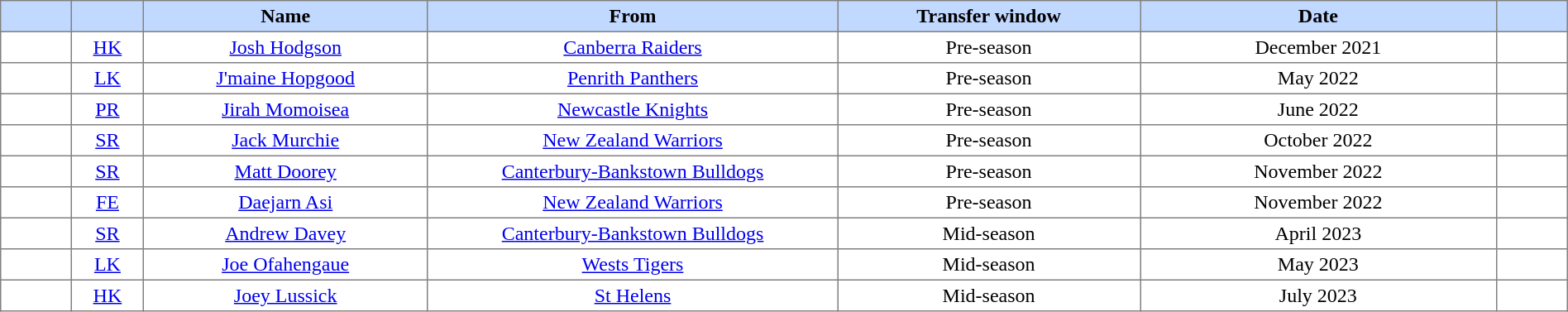<table border="1" cellpadding="3" cellspacing="0" style="border-collapse:collapse; text-align:center; width:100%;">
<tr>
<th style="background:#c1d8ff; text-align:center; width:4%;"></th>
<th style="background:#c1d8ff; text-align:center; width:4%;"></th>
<th style="background:#c1d8ff; text-align:center; width:16%;">Name</th>
<th style="background:#c1d8ff; text-align:center; width:23%;">From</th>
<th style="background:#c1d8ff; text-align:center; width:17%;">Transfer window</th>
<th style="background:#c1d8ff; text-align:center; width:20%;">Date</th>
<th style="background:#c1d8ff; text-align:center; width:4%;"></th>
</tr>
<tr>
<td style="text-align:center"></td>
<td style="text-align:center"><a href='#'>HK</a></td>
<td><a href='#'>Josh Hodgson</a></td>
<td> <a href='#'>Canberra Raiders</a></td>
<td>Pre-season</td>
<td>December 2021</td>
<td></td>
</tr>
<tr>
<td style="text-align:center"></td>
<td style="text-align:center"><a href='#'>LK</a></td>
<td><a href='#'>J'maine Hopgood</a></td>
<td> <a href='#'>Penrith Panthers</a></td>
<td>Pre-season</td>
<td>May 2022</td>
<td></td>
</tr>
<tr>
<td style="text-align:center"></td>
<td style="text-align:center"><a href='#'>PR</a></td>
<td><a href='#'>Jirah Momoisea</a></td>
<td> <a href='#'>Newcastle Knights</a></td>
<td>Pre-season</td>
<td>June 2022</td>
<td></td>
</tr>
<tr>
<td style="text-align:center"></td>
<td style="text-align:center"><a href='#'>SR</a></td>
<td><a href='#'>Jack Murchie</a></td>
<td> <a href='#'>New Zealand Warriors</a></td>
<td>Pre-season</td>
<td>October 2022</td>
<td></td>
</tr>
<tr>
<td style="text-align:center"></td>
<td style="text-align:center"><a href='#'>SR</a></td>
<td><a href='#'>Matt Doorey</a></td>
<td> <a href='#'>Canterbury-Bankstown Bulldogs</a></td>
<td>Pre-season</td>
<td>November 2022</td>
<td></td>
</tr>
<tr>
<td style="text-align:center"></td>
<td style="text-align:center"><a href='#'>FE</a></td>
<td><a href='#'>Daejarn Asi</a></td>
<td> <a href='#'>New Zealand Warriors</a></td>
<td>Pre-season</td>
<td>November 2022</td>
<td></td>
</tr>
<tr>
<td style="text-align:center"></td>
<td style="text-align:center"><a href='#'>SR</a></td>
<td><a href='#'>Andrew Davey</a></td>
<td> <a href='#'>Canterbury-Bankstown Bulldogs</a></td>
<td>Mid-season</td>
<td>April 2023</td>
<td></td>
</tr>
<tr>
<td style="text-align:center"></td>
<td style="text-align:center"><a href='#'>LK</a></td>
<td><a href='#'>Joe Ofahengaue</a></td>
<td> <a href='#'>Wests Tigers</a></td>
<td>Mid-season</td>
<td>May 2023</td>
<td></td>
</tr>
<tr>
<td style="text-align:center"></td>
<td style="text-align:center"><a href='#'>HK</a></td>
<td><a href='#'>Joey Lussick</a></td>
<td> <a href='#'>St Helens</a></td>
<td>Mid-season</td>
<td>July 2023</td>
<td></td>
</tr>
</table>
